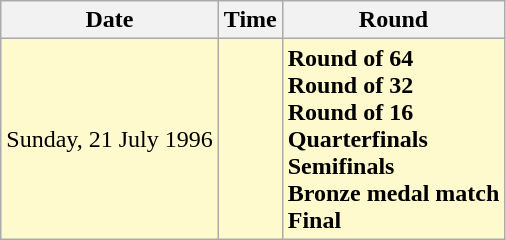<table class="wikitable">
<tr>
<th>Date</th>
<th>Time</th>
<th>Round</th>
</tr>
<tr style=background:lemonchiffon>
<td>Sunday, 21 July 1996</td>
<td></td>
<td><strong>Round of 64</strong><br><strong>Round of 32</strong><br><strong>Round of 16</strong><br><strong>Quarterfinals</strong><br><strong>Semifinals</strong><br><strong>Bronze medal match</strong><br><strong>Final</strong></td>
</tr>
</table>
